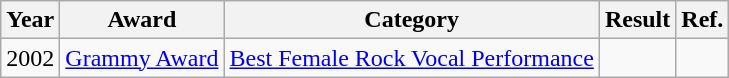<table class="wikitable">
<tr>
<th>Year</th>
<th>Award</th>
<th>Category</th>
<th>Result</th>
<th>Ref.</th>
</tr>
<tr>
<td>2002</td>
<td><a href='#'>Grammy Award</a></td>
<td><a href='#'>Best Female Rock Vocal Performance</a></td>
<td></td>
<td align="center"></td>
</tr>
</table>
